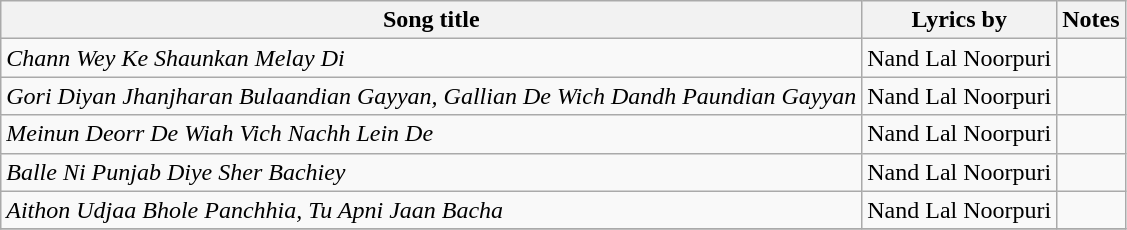<table class = "wikitable">
<tr>
<th>Song title</th>
<th>Lyrics by</th>
<th>Notes</th>
</tr>
<tr>
<td><em>Chann Wey Ke Shaunkan Melay Di</em></td>
<td>Nand Lal Noorpuri</td>
<td></td>
</tr>
<tr>
<td><em>Gori Diyan Jhanjharan Bulaandian Gayyan, Gallian De Wich Dandh Paundian Gayyan</em></td>
<td>Nand Lal Noorpuri</td>
<td></td>
</tr>
<tr>
<td><em>Meinun Deorr De Wiah Vich Nachh Lein De</em></td>
<td>Nand Lal Noorpuri</td>
<td></td>
</tr>
<tr>
<td><em>Balle Ni Punjab Diye Sher Bachiey</em></td>
<td>Nand Lal Noorpuri</td>
<td></td>
</tr>
<tr>
<td><em>Aithon Udjaa Bhole Panchhia, Tu Apni Jaan Bacha</em></td>
<td>Nand Lal Noorpuri</td>
<td></td>
</tr>
<tr>
</tr>
</table>
